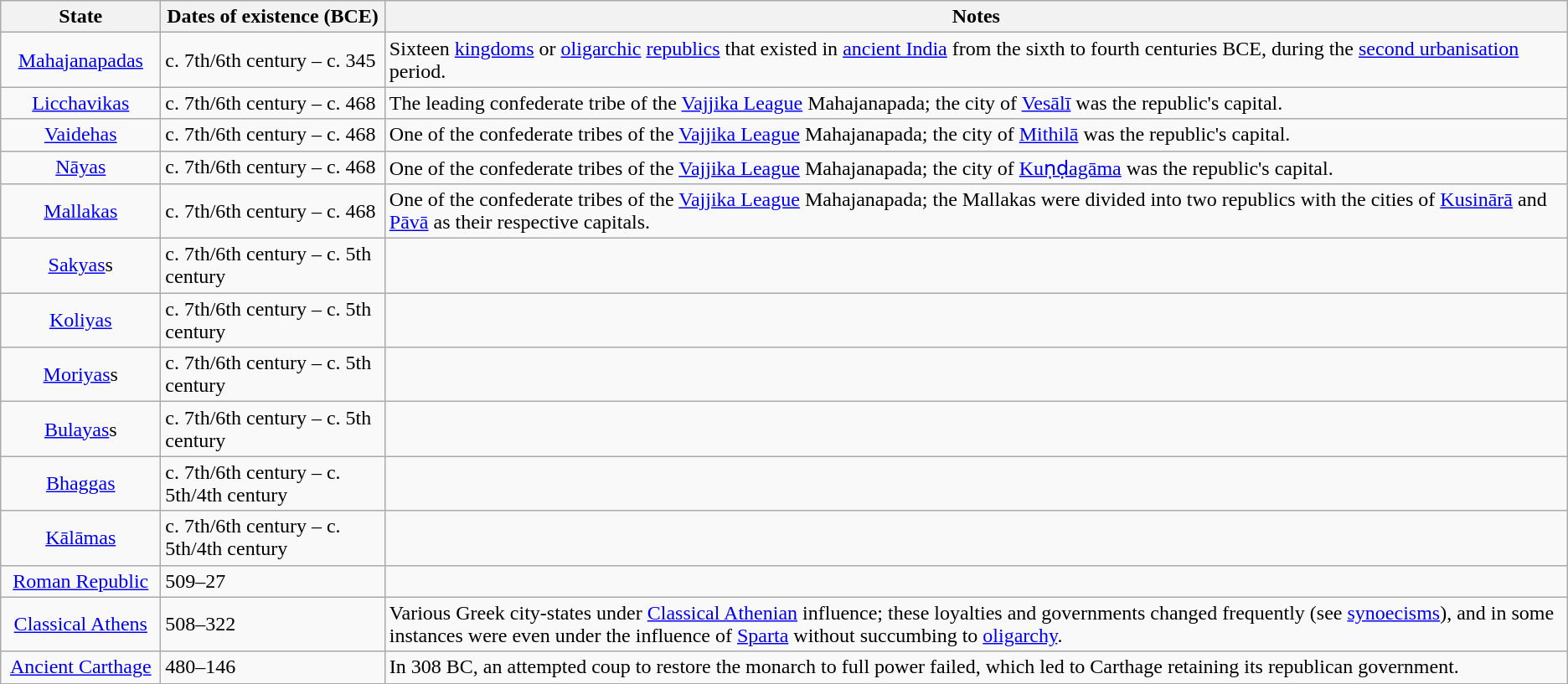<table class="sortable wikitable">
<tr>
<th width=120px>State</th>
<th>Dates of existence (BCE)</th>
<th>Notes</th>
</tr>
<tr>
<td style="text-align:center"><a href='#'>Mahajanapadas</a></td>
<td>c. 7th/6th century – c. 345</td>
<td>Sixteen <a href='#'>kingdoms</a> or <a href='#'>oligarchic</a> <a href='#'>republics</a> that existed in <a href='#'>ancient India</a> from the sixth to fourth centuries BCE, during the <a href='#'>second urbanisation</a> period.</td>
</tr>
<tr>
<td style="text-align:center"><a href='#'>Licchavikas</a></td>
<td>c. 7th/6th century – c. 468</td>
<td>The leading confederate tribe of the <a href='#'>Vajjika League</a> Mahajanapada; the city of <a href='#'>Vesālī</a> was the republic's capital.</td>
</tr>
<tr>
<td style="text-align:center"><a href='#'>Vaidehas</a></td>
<td>c. 7th/6th century – c. 468</td>
<td>One of the confederate tribes of the <a href='#'>Vajjika League</a> Mahajanapada; the city of <a href='#'>Mithilā</a> was the republic's capital.</td>
</tr>
<tr>
<td style="text-align:center"><a href='#'>Nāyas</a></td>
<td>c. 7th/6th century – c. 468</td>
<td>One of the confederate tribes of the <a href='#'>Vajjika League</a> Mahajanapada; the city of <a href='#'>Kuṇḍagāma</a> was the republic's capital.</td>
</tr>
<tr>
<td style="text-align:center"><a href='#'>Mallakas</a></td>
<td>c. 7th/6th century – c. 468</td>
<td>One of the confederate tribes of the <a href='#'>Vajjika League</a> Mahajanapada; the Mallakas were divided into two republics with the cities of <a href='#'>Kusinārā</a> and <a href='#'>Pāvā</a> as their respective capitals.</td>
</tr>
<tr>
<td style="text-align:center"><a href='#'>Sakyas</a>s</td>
<td>c. 7th/6th century – c. 5th century</td>
<td></td>
</tr>
<tr>
<td style="text-align:center"><a href='#'>Koliyas</a></td>
<td>c. 7th/6th century – c. 5th century</td>
<td></td>
</tr>
<tr>
<td style="text-align:center"><a href='#'>Moriyas</a>s</td>
<td>c. 7th/6th century – c. 5th century</td>
<td></td>
</tr>
<tr>
<td style="text-align:center"><a href='#'>Bulayas</a>s</td>
<td>c. 7th/6th century – c. 5th century</td>
<td></td>
</tr>
<tr>
<td style="text-align:center"><a href='#'>Bhaggas</a></td>
<td>c. 7th/6th century – c. 5th/4th century</td>
<td></td>
</tr>
<tr>
<td style="text-align:center"><a href='#'>Kālāmas</a></td>
<td>c. 7th/6th century – c. 5th/4th century</td>
<td></td>
</tr>
<tr>
<td style="text-align:center"><a href='#'>Roman Republic</a></td>
<td>509–27</td>
<td></td>
</tr>
<tr>
<td style="text-align:center"><a href='#'>Classical Athens</a></td>
<td>508–322</td>
<td>Various Greek city-states under <a href='#'>Classical Athenian</a> influence; these loyalties and governments changed frequently (see <a href='#'>synoecisms</a>), and in some instances were even under the influence of <a href='#'>Sparta</a> without succumbing to <a href='#'>oligarchy</a>.</td>
</tr>
<tr>
<td style="text-align:center"><a href='#'>Ancient Carthage</a></td>
<td>480–146</td>
<td>In 308 BC, an attempted coup to restore the monarch to full power failed, which led to Carthage retaining its republican government.</td>
</tr>
</table>
